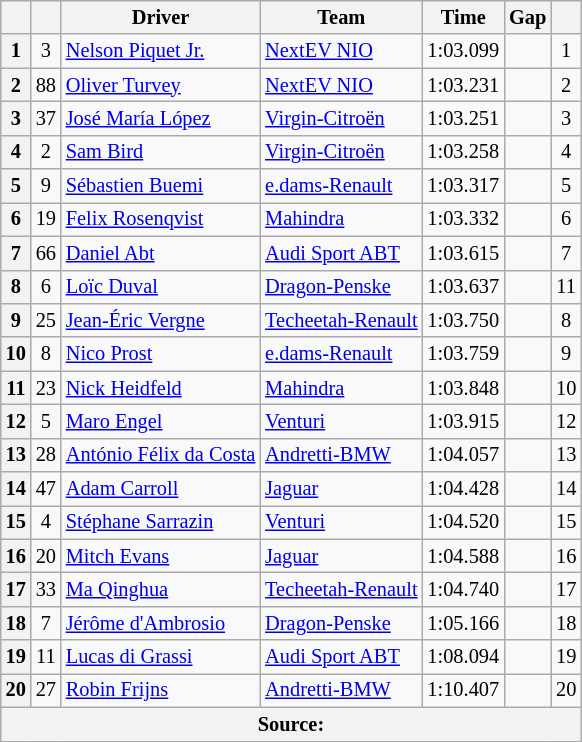<table class="wikitable sortable" style="font-size: 85%">
<tr>
<th scope="col"></th>
<th scope="col"></th>
<th scope="col">Driver</th>
<th scope="col">Team</th>
<th scope="col">Time</th>
<th scope="col">Gap</th>
<th scope="col"></th>
</tr>
<tr>
<th scope="row">1</th>
<td align="center">3</td>
<td data-sort-value="PIQ"> <a href='#'>Nelson Piquet Jr.</a></td>
<td><a href='#'>NextEV NIO</a></td>
<td>1:03.099</td>
<td></td>
<td align="center">1</td>
</tr>
<tr>
<th scope="row">2</th>
<td align="center">88</td>
<td data-sort-value="TUR"> <a href='#'>Oliver Turvey</a></td>
<td><a href='#'>NextEV NIO</a></td>
<td>1:03.231</td>
<td></td>
<td align="center">2</td>
</tr>
<tr>
<th scope="row">3</th>
<td align="center">37</td>
<td data-sort-value="LOP"> <a href='#'>José María López</a></td>
<td><a href='#'>Virgin-Citroën</a></td>
<td>1:03.251</td>
<td></td>
<td align="center">3</td>
</tr>
<tr>
<th scope="row">4</th>
<td align="center">2</td>
<td data-sort-value="BIR"> <a href='#'>Sam Bird</a></td>
<td><a href='#'>Virgin-Citroën</a></td>
<td>1:03.258</td>
<td></td>
<td align="center">4</td>
</tr>
<tr>
<th scope="row">5</th>
<td align="center">9</td>
<td data-sort-value="BUE"> <a href='#'>Sébastien Buemi</a></td>
<td><a href='#'>e.dams-Renault</a></td>
<td>1:03.317</td>
<td></td>
<td align="center">5</td>
</tr>
<tr>
<th scope="row">6</th>
<td align="center">19</td>
<td data-sort-value="ROS"> <a href='#'>Felix Rosenqvist</a></td>
<td><a href='#'>Mahindra</a></td>
<td>1:03.332</td>
<td></td>
<td align="center">6</td>
</tr>
<tr>
<th scope="row">7</th>
<td align="center">66</td>
<td data-sort-value="ABT"> <a href='#'>Daniel Abt</a></td>
<td><a href='#'>Audi Sport ABT</a></td>
<td>1:03.615</td>
<td></td>
<td align="center">7</td>
</tr>
<tr>
<th scope="row">8</th>
<td align="center">6</td>
<td data-sort-value="DUV"> <a href='#'>Loïc Duval</a></td>
<td><a href='#'>Dragon-Penske</a></td>
<td>1:03.637</td>
<td></td>
<td align="center">11</td>
</tr>
<tr>
<th scope="row">9</th>
<td align="center">25</td>
<td data-sort-value="JEV"> <a href='#'>Jean-Éric Vergne</a></td>
<td><a href='#'>Techeetah-Renault</a></td>
<td>1:03.750</td>
<td></td>
<td align="center">8</td>
</tr>
<tr>
<th scope="row">10</th>
<td align="center">8</td>
<td data-sort-value="PRO"> <a href='#'>Nico Prost</a></td>
<td><a href='#'>e.dams-Renault</a></td>
<td>1:03.759</td>
<td></td>
<td align="center">9</td>
</tr>
<tr>
<th scope="row">11</th>
<td align="center">23</td>
<td data-sort-value="HEI"> <a href='#'>Nick Heidfeld</a></td>
<td><a href='#'>Mahindra</a></td>
<td>1:03.848</td>
<td></td>
<td align="center">10</td>
</tr>
<tr>
<th scope="row">12</th>
<td align="center">5</td>
<td data-sort-value="ENG"> <a href='#'>Maro Engel</a></td>
<td><a href='#'>Venturi</a></td>
<td>1:03.915</td>
<td></td>
<td align="center">12</td>
</tr>
<tr>
<th scope="row">13</th>
<td align="center">28</td>
<td data-sort-value="FDC"> <a href='#'>António Félix da Costa</a></td>
<td><a href='#'>Andretti-BMW</a></td>
<td>1:04.057</td>
<td></td>
<td align="center">13</td>
</tr>
<tr>
<th scope="row">14</th>
<td align="center">47</td>
<td data-sort-value="CAR"> <a href='#'>Adam Carroll</a></td>
<td><a href='#'>Jaguar</a></td>
<td>1:04.428</td>
<td></td>
<td align="center">14</td>
</tr>
<tr>
<th scope="row">15</th>
<td align="center">4</td>
<td data-sort-value="SAR"> <a href='#'>Stéphane Sarrazin</a></td>
<td><a href='#'>Venturi</a></td>
<td>1:04.520</td>
<td></td>
<td align="center">15</td>
</tr>
<tr>
<th scope="row">16</th>
<td align="center">20</td>
<td data-sort-value="EVA"> <a href='#'>Mitch Evans</a></td>
<td><a href='#'>Jaguar</a></td>
<td>1:04.588</td>
<td></td>
<td align="center">16</td>
</tr>
<tr>
<th scope="row">17</th>
<td align="center">33</td>
<td data-sort-value="MA"> <a href='#'>Ma Qinghua</a></td>
<td><a href='#'>Techeetah-Renault</a></td>
<td>1:04.740</td>
<td></td>
<td align="center">17</td>
</tr>
<tr>
<th scope="row">18</th>
<td align="center">7</td>
<td data-sort-value="DAM"> <a href='#'>Jérôme d'Ambrosio</a></td>
<td><a href='#'>Dragon-Penske</a></td>
<td>1:05.166</td>
<td></td>
<td align="center">18</td>
</tr>
<tr>
<th scope="row">19</th>
<td align="center">11</td>
<td data-sort-value="DIG"> <a href='#'>Lucas di Grassi</a></td>
<td><a href='#'>Audi Sport ABT</a></td>
<td>1:08.094</td>
<td></td>
<td align="center">19</td>
</tr>
<tr>
<th scope="row">20</th>
<td align="center">27</td>
<td data-sort-value="FRI"> <a href='#'>Robin Frijns</a></td>
<td><a href='#'>Andretti-BMW</a></td>
<td>1:10.407</td>
<td></td>
<td align="center">20</td>
</tr>
<tr class="sortbottom">
<th colspan="8">Source:</th>
</tr>
<tr>
</tr>
</table>
